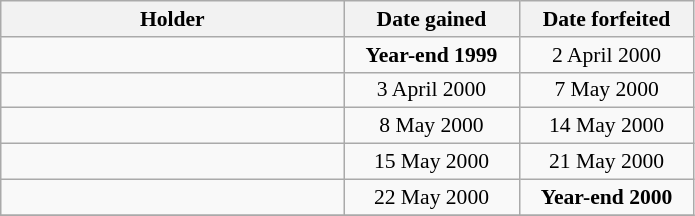<table class="wikitable" style="font-size:90%">
<tr>
<th style="width:222px;">Holder</th>
<th style="width:110px;">Date gained</th>
<th style="width:110px;">Date forfeited</th>
</tr>
<tr>
<td></td>
<td style="text-align:center;"><strong>Year-end 1999</strong></td>
<td style="text-align:center;">2 April 2000</td>
</tr>
<tr>
<td></td>
<td style="text-align:center;">3 April 2000</td>
<td style="text-align:center;">7 May 2000</td>
</tr>
<tr>
<td></td>
<td style="text-align:center;">8 May 2000</td>
<td style="text-align:center;">14 May 2000</td>
</tr>
<tr>
<td></td>
<td style="text-align:center;">15 May 2000</td>
<td style="text-align:center;">21 May 2000</td>
</tr>
<tr>
<td></td>
<td style="text-align:center;">22 May 2000</td>
<td style="text-align:center;"><strong>Year-end 2000</strong></td>
</tr>
<tr>
</tr>
</table>
